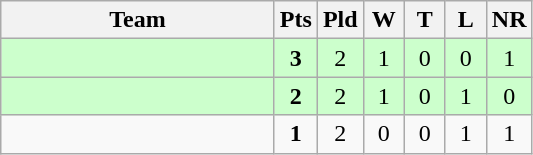<table class="wikitable" style="text-align:center;">
<tr>
<th width=175>Team</th>
<th width=20 abbr="Points">Pts</th>
<th width=20 abbr="Played">Pld</th>
<th width=20 abbr="Won">W</th>
<th width=20 abbr="Tied">T</th>
<th width=20 abbr="Lost">L</th>
<th width=20 abbr="No result">NR</th>
</tr>
<tr style="background:#ccffcc;">
<td style="text-align:left;"></td>
<td><strong>3</strong></td>
<td>2</td>
<td>1</td>
<td>0</td>
<td>0</td>
<td>1</td>
</tr>
<tr style="background:#ccffcc;">
<td style="text-align:left;"></td>
<td><strong>2</strong></td>
<td>2</td>
<td>1</td>
<td>0</td>
<td>1</td>
<td>0</td>
</tr>
<tr style="background:#f9f9f9;">
<td style="text-align:left;"></td>
<td><strong>1</strong></td>
<td>2</td>
<td>0</td>
<td>0</td>
<td>1</td>
<td>1</td>
</tr>
</table>
